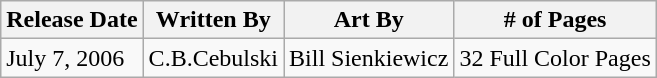<table class="wikitable">
<tr>
<th>Release Date</th>
<th>Written By</th>
<th>Art By</th>
<th># of Pages</th>
</tr>
<tr>
<td>July 7, 2006</td>
<td>C.B.Cebulski</td>
<td>Bill Sienkiewicz</td>
<td>32 Full Color Pages</td>
</tr>
</table>
